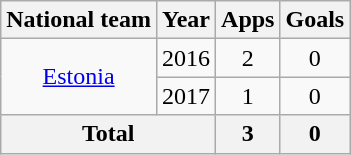<table class="wikitable" style="text-align:center;">
<tr>
<th>National team</th>
<th>Year</th>
<th>Apps</th>
<th>Goals</th>
</tr>
<tr>
<td rowspan=2><a href='#'>Estonia</a></td>
<td>2016</td>
<td>2</td>
<td>0</td>
</tr>
<tr>
<td>2017</td>
<td>1</td>
<td>0</td>
</tr>
<tr>
<th colspan=2>Total</th>
<th>3</th>
<th>0</th>
</tr>
</table>
